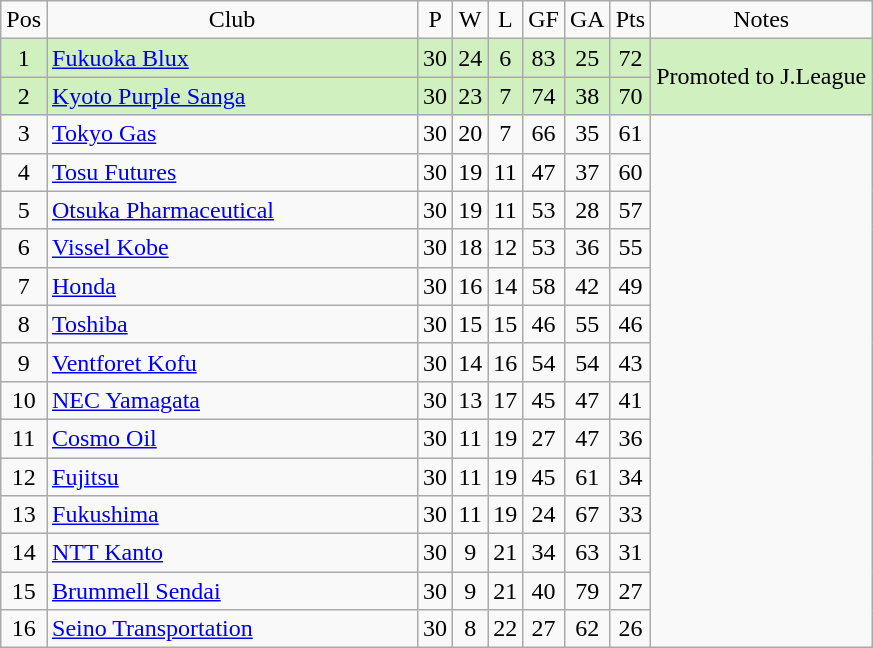<table class="wikitable" style="text-align:center;">
<tr>
<td>Pos</td>
<td style="width:15em">Club</td>
<td>P</td>
<td>W</td>
<td>L</td>
<td>GF</td>
<td>GA</td>
<td>Pts</td>
<td>Notes</td>
</tr>
<tr bgcolor="#D0F0C0">
<td>1</td>
<td align="left"><a href='#'>Fukuoka Blux</a></td>
<td>30</td>
<td>24</td>
<td>6</td>
<td>83</td>
<td>25</td>
<td>72</td>
<td rowspan="2">Promoted to J.League</td>
</tr>
<tr bgcolor="#D0F0C0">
<td>2</td>
<td align="left"><a href='#'>Kyoto Purple Sanga</a></td>
<td>30</td>
<td>23</td>
<td>7</td>
<td>74</td>
<td>38</td>
<td>70</td>
</tr>
<tr>
<td>3</td>
<td align="left"><a href='#'>Tokyo Gas</a></td>
<td>30</td>
<td>20</td>
<td>7</td>
<td>66</td>
<td>35</td>
<td>61</td>
</tr>
<tr>
<td>4</td>
<td align="left"><a href='#'>Tosu Futures</a></td>
<td>30</td>
<td>19</td>
<td>11</td>
<td>47</td>
<td>37</td>
<td>60</td>
</tr>
<tr>
<td>5</td>
<td align="left"><a href='#'>Otsuka Pharmaceutical</a></td>
<td>30</td>
<td>19</td>
<td>11</td>
<td>53</td>
<td>28</td>
<td>57</td>
</tr>
<tr>
<td>6</td>
<td align="left"><a href='#'>Vissel Kobe</a></td>
<td>30</td>
<td>18</td>
<td>12</td>
<td>53</td>
<td>36</td>
<td>55</td>
</tr>
<tr>
<td>7</td>
<td align="left"><a href='#'>Honda</a></td>
<td>30</td>
<td>16</td>
<td>14</td>
<td>58</td>
<td>42</td>
<td>49</td>
</tr>
<tr>
<td>8</td>
<td align="left"><a href='#'>Toshiba</a></td>
<td>30</td>
<td>15</td>
<td>15</td>
<td>46</td>
<td>55</td>
<td>46</td>
</tr>
<tr>
<td>9</td>
<td align="left"><a href='#'>Ventforet Kofu</a></td>
<td>30</td>
<td>14</td>
<td>16</td>
<td>54</td>
<td>54</td>
<td>43</td>
</tr>
<tr>
<td>10</td>
<td align="left"><a href='#'>NEC Yamagata</a></td>
<td>30</td>
<td>13</td>
<td>17</td>
<td>45</td>
<td>47</td>
<td>41</td>
</tr>
<tr>
<td>11</td>
<td align="left"><a href='#'>Cosmo Oil</a></td>
<td>30</td>
<td>11</td>
<td>19</td>
<td>27</td>
<td>47</td>
<td>36</td>
</tr>
<tr>
<td>12</td>
<td align="left"><a href='#'>Fujitsu</a></td>
<td>30</td>
<td>11</td>
<td>19</td>
<td>45</td>
<td>61</td>
<td>34</td>
</tr>
<tr>
<td>13</td>
<td align="left"><a href='#'>Fukushima</a></td>
<td>30</td>
<td>11</td>
<td>19</td>
<td>24</td>
<td>67</td>
<td>33</td>
</tr>
<tr>
<td>14</td>
<td align="left"><a href='#'>NTT Kanto</a></td>
<td>30</td>
<td>9</td>
<td>21</td>
<td>34</td>
<td>63</td>
<td>31</td>
</tr>
<tr>
<td>15</td>
<td align="left"><a href='#'>Brummell Sendai</a></td>
<td>30</td>
<td>9</td>
<td>21</td>
<td>40</td>
<td>79</td>
<td>27</td>
</tr>
<tr>
<td>16</td>
<td align="left"><a href='#'>Seino Transportation</a></td>
<td>30</td>
<td>8</td>
<td>22</td>
<td>27</td>
<td>62</td>
<td>26</td>
</tr>
</table>
